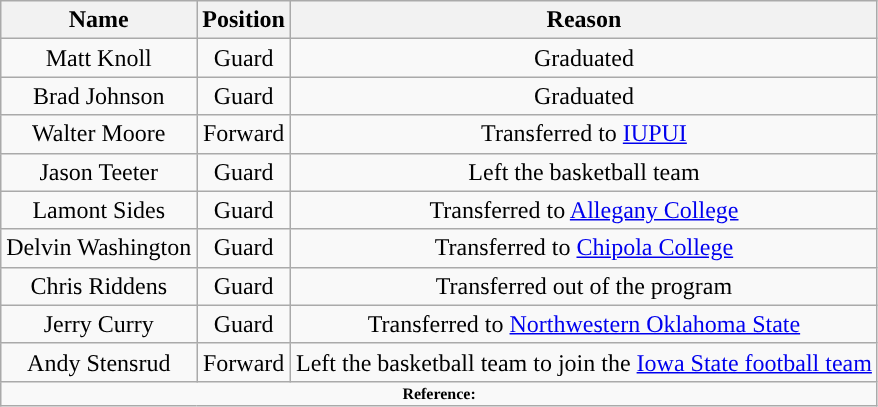<table class="wikitable" style="text-align: center">
<tr align=center>
<th>Name</th>
<th>Position</th>
<th>Reason</th>
</tr>
<tr>
<td>Matt Knoll</td>
<td>Guard</td>
<td>Graduated</td>
</tr>
<tr>
<td>Brad Johnson</td>
<td>Guard</td>
<td>Graduated</td>
</tr>
<tr>
<td>Walter Moore</td>
<td>Forward</td>
<td>Transferred to <a href='#'>IUPUI</a></td>
</tr>
<tr>
<td>Jason Teeter</td>
<td>Guard</td>
<td>Left the basketball team</td>
</tr>
<tr>
<td>Lamont Sides</td>
<td>Guard</td>
<td>Transferred to <a href='#'>Allegany College</a></td>
</tr>
<tr>
<td>Delvin Washington</td>
<td>Guard</td>
<td>Transferred to <a href='#'>Chipola College</a></td>
</tr>
<tr>
<td>Chris Riddens</td>
<td>Guard</td>
<td>Transferred out of the program</td>
</tr>
<tr>
<td>Jerry Curry</td>
<td>Guard</td>
<td>Transferred to <a href='#'>Northwestern Oklahoma State</a></td>
</tr>
<tr>
<td>Andy Stensrud</td>
<td>Forward</td>
<td>Left the basketball team to join the <a href='#'>Iowa State football team</a></td>
</tr>
<tr>
<td colspan="6"  style="font-size:8pt; text-align:center;"><strong>Reference:</strong></td>
</tr>
</table>
